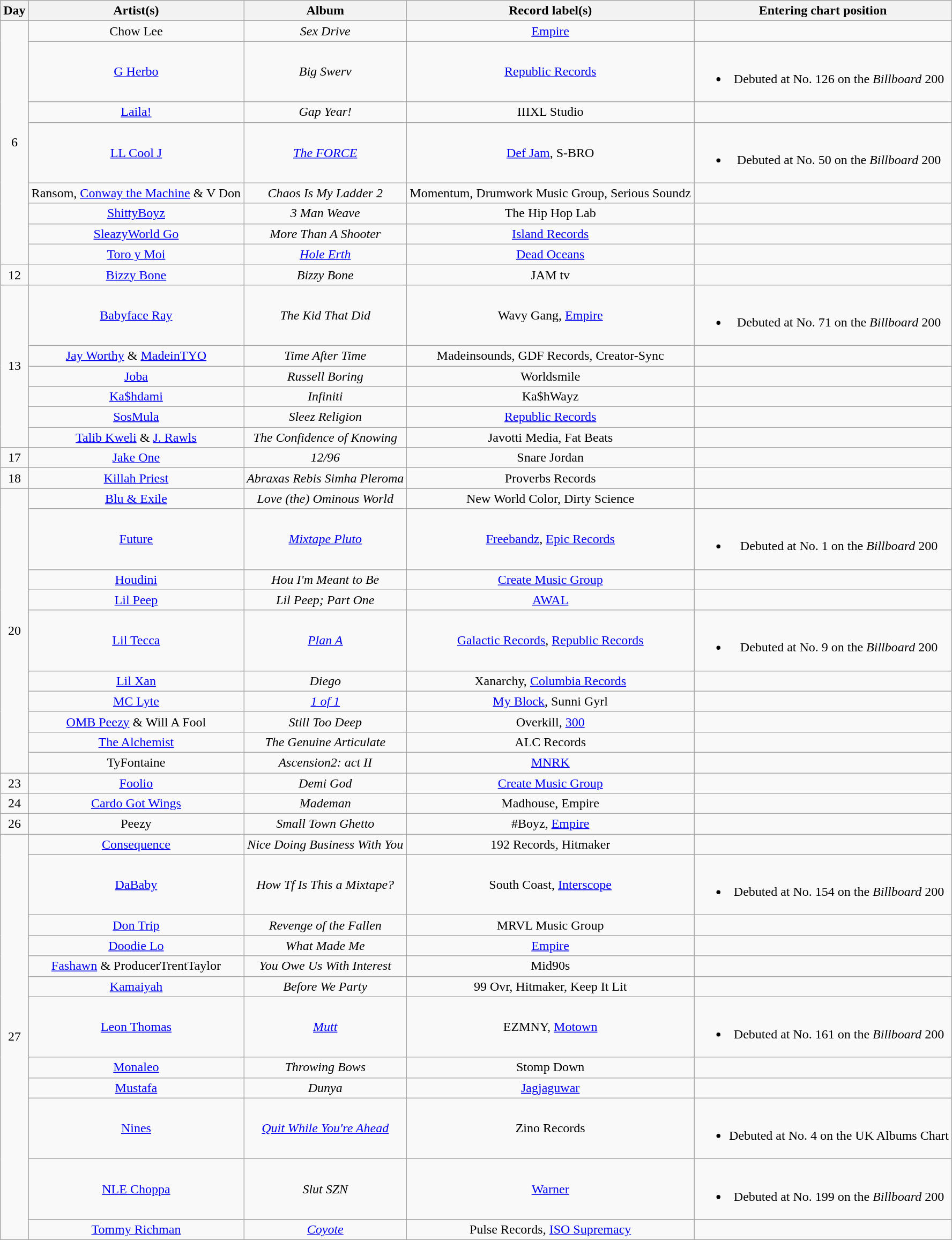<table class="wikitable" style="text-align:center;">
<tr>
<th scope="col">Day</th>
<th scope="col">Artist(s)</th>
<th scope="col">Album</th>
<th scope="col">Record label(s)</th>
<th scope="col">Entering chart position</th>
</tr>
<tr>
<td rowspan="8">6</td>
<td>Chow Lee</td>
<td><em>Sex Drive</em></td>
<td><a href='#'>Empire</a></td>
<td></td>
</tr>
<tr>
<td><a href='#'>G Herbo</a></td>
<td><em>Big Swerv</em></td>
<td><a href='#'>Republic Records</a></td>
<td><br><ul><li>Debuted at No. 126 on the <em>Billboard</em> 200</li></ul></td>
</tr>
<tr>
<td><a href='#'>Laila!</a></td>
<td><em>Gap Year!</em></td>
<td>IIIXL Studio</td>
<td></td>
</tr>
<tr>
<td><a href='#'>LL Cool J</a></td>
<td><em><a href='#'>The FORCE</a></em></td>
<td><a href='#'>Def Jam</a>, S-BRO</td>
<td><br><ul><li>Debuted at No. 50 on the <em>Billboard</em> 200</li></ul></td>
</tr>
<tr>
<td>Ransom, <a href='#'>Conway the Machine</a> & V Don</td>
<td><em>Chaos Is My Ladder 2</em></td>
<td>Momentum, Drumwork Music Group, Serious Soundz</td>
<td></td>
</tr>
<tr>
<td><a href='#'>ShittyBoyz</a></td>
<td><em>3 Man Weave</em></td>
<td>The Hip Hop Lab</td>
<td></td>
</tr>
<tr>
<td><a href='#'>SleazyWorld Go</a></td>
<td><em>More Than A Shooter</em></td>
<td><a href='#'>Island Records</a></td>
<td></td>
</tr>
<tr>
<td><a href='#'>Toro y Moi</a></td>
<td><em><a href='#'>Hole Erth</a></em></td>
<td><a href='#'>Dead Oceans</a></td>
<td></td>
</tr>
<tr>
<td>12</td>
<td><a href='#'>Bizzy Bone</a></td>
<td><em>Bizzy Bone</em></td>
<td>JAM tv</td>
<td></td>
</tr>
<tr>
<td rowspan="6">13</td>
<td><a href='#'>Babyface Ray</a></td>
<td><em>The Kid That Did</em></td>
<td>Wavy Gang, <a href='#'>Empire</a></td>
<td><br><ul><li>Debuted at No. 71 on the <em>Billboard</em> 200</li></ul></td>
</tr>
<tr>
<td><a href='#'>Jay Worthy</a> & <a href='#'>MadeinTYO</a></td>
<td><em>Time After Time</em></td>
<td>Madeinsounds, GDF Records, Creator-Sync</td>
<td></td>
</tr>
<tr>
<td><a href='#'>Joba</a></td>
<td><em>Russell Boring</em></td>
<td>Worldsmile</td>
<td></td>
</tr>
<tr>
<td><a href='#'>Ka$hdami</a></td>
<td><em>Infiniti</em></td>
<td>Ka$hWayz</td>
<td></td>
</tr>
<tr>
<td><a href='#'>SosMula</a></td>
<td><em>Sleez Religion</em></td>
<td><a href='#'>Republic Records</a></td>
<td></td>
</tr>
<tr>
<td><a href='#'>Talib Kweli</a> & <a href='#'>J. Rawls</a></td>
<td><em>The Confidence of Knowing</em></td>
<td>Javotti Media, Fat Beats</td>
<td></td>
</tr>
<tr>
<td>17</td>
<td><a href='#'>Jake One</a></td>
<td><em>12/96</em></td>
<td>Snare Jordan</td>
<td></td>
</tr>
<tr>
<td>18</td>
<td><a href='#'>Killah Priest</a></td>
<td><em>Abraxas Rebis Simha Pleroma</em></td>
<td>Proverbs Records</td>
<td></td>
</tr>
<tr>
<td rowspan="10">20</td>
<td><a href='#'>Blu & Exile</a></td>
<td><em>Love (the) Ominous World</em></td>
<td>New World Color, Dirty Science</td>
<td></td>
</tr>
<tr>
<td><a href='#'>Future</a></td>
<td><em><a href='#'>Mixtape Pluto</a></em></td>
<td><a href='#'>Freebandz</a>, <a href='#'>Epic Records</a></td>
<td><br><ul><li>Debuted at No. 1 on the <em>Billboard</em> 200</li></ul></td>
</tr>
<tr>
<td><a href='#'>Houdini</a></td>
<td><em>Hou I'm Meant to Be</em></td>
<td><a href='#'>Create Music Group</a></td>
<td></td>
</tr>
<tr>
<td><a href='#'>Lil Peep</a></td>
<td><em>Lil Peep; Part One</em></td>
<td><a href='#'>AWAL</a></td>
<td></td>
</tr>
<tr>
<td><a href='#'>Lil Tecca</a></td>
<td><em><a href='#'>Plan A</a></em></td>
<td><a href='#'>Galactic Records</a>, <a href='#'>Republic Records</a></td>
<td><br><ul><li>Debuted at No. 9 on the <em>Billboard</em> 200</li></ul></td>
</tr>
<tr>
<td><a href='#'>Lil Xan</a></td>
<td><em>Diego</em></td>
<td>Xanarchy, <a href='#'>Columbia Records</a></td>
<td></td>
</tr>
<tr>
<td><a href='#'>MC Lyte</a></td>
<td><em><a href='#'>1 of 1</a></em></td>
<td><a href='#'>My Block</a>, Sunni Gyrl</td>
<td></td>
</tr>
<tr>
<td><a href='#'>OMB Peezy</a> & Will A Fool</td>
<td><em>Still Too Deep</em></td>
<td>Overkill, <a href='#'>300</a></td>
<td></td>
</tr>
<tr>
<td><a href='#'>The Alchemist</a></td>
<td><em>The Genuine Articulate</em></td>
<td>ALC Records</td>
<td></td>
</tr>
<tr>
<td>TyFontaine</td>
<td><em>Ascension2: act II</em></td>
<td><a href='#'>MNRK</a></td>
<td></td>
</tr>
<tr>
<td>23</td>
<td><a href='#'>Foolio</a></td>
<td><em>Demi God</em></td>
<td><a href='#'>Create Music Group</a></td>
<td></td>
</tr>
<tr>
<td>24</td>
<td><a href='#'>Cardo Got Wings</a></td>
<td><em>Mademan</em></td>
<td>Madhouse, Empire</td>
<td></td>
</tr>
<tr>
<td>26</td>
<td>Peezy</td>
<td><em>Small Town Ghetto</em></td>
<td>#Boyz, <a href='#'>Empire</a></td>
<td></td>
</tr>
<tr>
<td rowspan="12">27</td>
<td><a href='#'>Consequence</a></td>
<td><em>Nice Doing Business With You</em></td>
<td>192 Records, Hitmaker</td>
<td></td>
</tr>
<tr>
<td><a href='#'>DaBaby</a></td>
<td><em>How Tf Is This a Mixtape?</em></td>
<td>South Coast, <a href='#'>Interscope</a></td>
<td><br><ul><li>Debuted at No. 154 on the <em>Billboard</em> 200</li></ul></td>
</tr>
<tr>
<td><a href='#'>Don Trip</a></td>
<td><em>Revenge of the Fallen</em></td>
<td>MRVL Music Group</td>
<td></td>
</tr>
<tr>
<td><a href='#'>Doodie Lo</a></td>
<td><em>What Made Me</em></td>
<td><a href='#'>Empire</a></td>
<td></td>
</tr>
<tr>
<td><a href='#'>Fashawn</a> & ProducerTrentTaylor</td>
<td><em>You Owe Us With Interest</em></td>
<td>Mid90s</td>
<td></td>
</tr>
<tr>
<td><a href='#'>Kamaiyah</a></td>
<td><em>Before We Party</em></td>
<td>99 Ovr, Hitmaker, Keep It Lit</td>
<td></td>
</tr>
<tr>
<td><a href='#'>Leon Thomas</a></td>
<td><em><a href='#'>Mutt</a></em></td>
<td>EZMNY, <a href='#'>Motown</a></td>
<td><br><ul><li>Debuted at No. 161 on the <em>Billboard</em> 200</li></ul></td>
</tr>
<tr>
<td><a href='#'>Monaleo</a></td>
<td><em>Throwing Bows</em></td>
<td>Stomp Down</td>
<td></td>
</tr>
<tr>
<td><a href='#'>Mustafa</a></td>
<td><em>Dunya</em></td>
<td><a href='#'>Jagjaguwar</a></td>
<td></td>
</tr>
<tr>
<td><a href='#'>Nines</a></td>
<td><em><a href='#'>Quit While You're Ahead</a></em></td>
<td>Zino Records</td>
<td><br><ul><li>Debuted at No. 4 on the UK Albums Chart</li></ul></td>
</tr>
<tr>
<td><a href='#'>NLE Choppa</a></td>
<td><em>Slut SZN</em></td>
<td><a href='#'>Warner</a></td>
<td><br><ul><li>Debuted at No. 199 on the <em>Billboard</em> 200</li></ul></td>
</tr>
<tr>
<td><a href='#'>Tommy Richman</a></td>
<td><em><a href='#'>Coyote</a></em></td>
<td>Pulse Records, <a href='#'>ISO Supremacy</a></td>
<td></td>
</tr>
</table>
